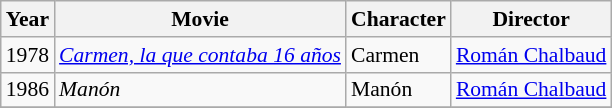<table class="wikitable" style="font-size: 90%;">
<tr>
<th>Year</th>
<th>Movie</th>
<th>Character</th>
<th>Director</th>
</tr>
<tr>
<td>1978</td>
<td><em><a href='#'>Carmen, la que contaba 16 años</a></em></td>
<td>Carmen</td>
<td><a href='#'>Román Chalbaud</a></td>
</tr>
<tr>
<td>1986</td>
<td><em>Manón</em></td>
<td>Manón</td>
<td><a href='#'>Román Chalbaud</a></td>
</tr>
<tr>
</tr>
</table>
